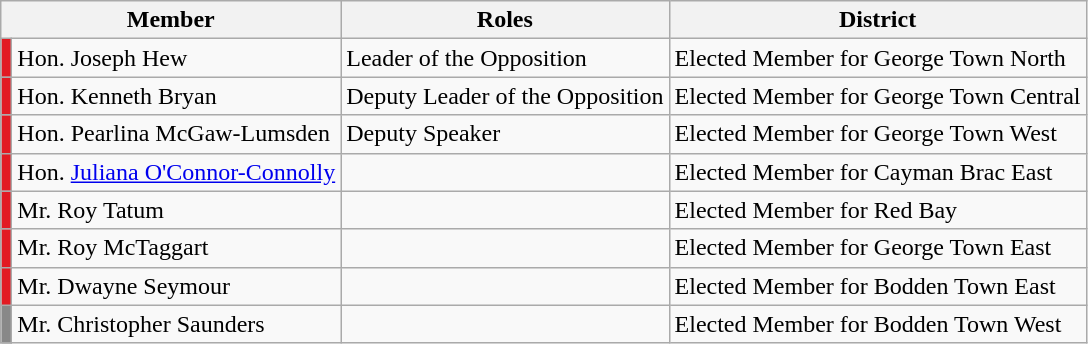<table class="wikitable">
<tr>
<th colspan=2>Member</th>
<th>Roles</th>
<th>District</th>
</tr>
<tr>
<td bgcolor=#e21a22></td>
<td>Hon. Joseph Hew</td>
<td>Leader of the Opposition</td>
<td>Elected Member for George Town North</td>
</tr>
<tr>
<td bgcolor=#e21a22></td>
<td>Hon. Kenneth Bryan</td>
<td>Deputy Leader of the Opposition</td>
<td>Elected Member for George Town Central</td>
</tr>
<tr>
<td bgcolor=#e21a22></td>
<td>Hon. Pearlina McGaw-Lumsden</td>
<td>Deputy Speaker</td>
<td>Elected Member for George Town West</td>
</tr>
<tr>
<td bgcolor=#e21a22></td>
<td>Hon. <a href='#'>Juliana O'Connor-Connolly</a></td>
<td></td>
<td>Elected Member for Cayman Brac East</td>
</tr>
<tr>
<td bgcolor=#e21a22></td>
<td>Mr. Roy Tatum</td>
<td></td>
<td>Elected Member for Red Bay</td>
</tr>
<tr>
<td bgcolor=#e21a22></td>
<td>Mr. Roy McTaggart</td>
<td></td>
<td>Elected Member for George Town East</td>
</tr>
<tr>
<td bgcolor=#e21a22></td>
<td>Mr. Dwayne Seymour</td>
<td></td>
<td>Elected Member for Bodden Town East</td>
</tr>
<tr>
<td bgcolor=#888888></td>
<td>Mr. Christopher Saunders</td>
<td></td>
<td>Elected Member for Bodden Town West</td>
</tr>
</table>
